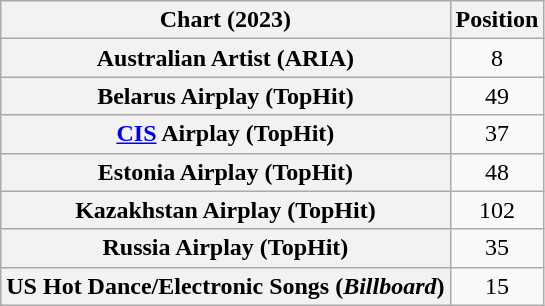<table class="wikitable sortable plainrowheaders" style="text-align:center">
<tr>
<th scope="col">Chart (2023)</th>
<th scope="col">Position</th>
</tr>
<tr>
<th scope="row">Australian Artist (ARIA)</th>
<td>8</td>
</tr>
<tr>
<th scope="row">Belarus Airplay (TopHit)</th>
<td>49</td>
</tr>
<tr>
<th scope="row"><a href='#'>CIS</a> Airplay (TopHit)</th>
<td>37</td>
</tr>
<tr>
<th scope="row">Estonia Airplay (TopHit)</th>
<td>48</td>
</tr>
<tr>
<th scope="row">Kazakhstan Airplay (TopHit)</th>
<td>102</td>
</tr>
<tr>
<th scope="row">Russia Airplay (TopHit)</th>
<td>35</td>
</tr>
<tr>
<th scope="row">US Hot Dance/Electronic Songs (<em>Billboard</em>)</th>
<td>15</td>
</tr>
</table>
